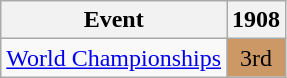<table class="wikitable">
<tr>
<th>Event</th>
<th>1908</th>
</tr>
<tr>
<td><a href='#'>World Championships</a></td>
<td align="center" bgcolor="cc9966">3rd</td>
</tr>
</table>
